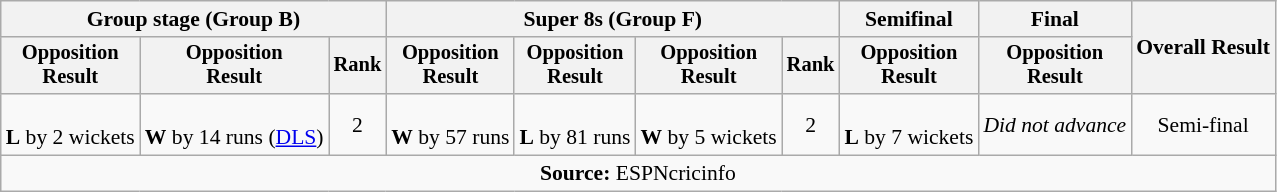<table class=wikitable style=font-size:90%;text-align:center>
<tr>
<th colspan=3>Group stage (Group B)</th>
<th colspan=4>Super 8s (Group F)</th>
<th>Semifinal</th>
<th>Final</th>
<th rowspan=2>Overall Result</th>
</tr>
<tr style=font-size:95%>
<th>Opposition<br>Result</th>
<th>Opposition<br>Result</th>
<th>Rank</th>
<th>Opposition<br>Result</th>
<th>Opposition<br>Result</th>
<th>Opposition<br>Result</th>
<th>Rank</th>
<th>Opposition<br>Result</th>
<th>Opposition<br>Result</th>
</tr>
<tr>
<td><br><strong>L</strong> by 2 wickets</td>
<td><br><strong>W</strong> by 14 runs (<a href='#'>DLS</a>)</td>
<td>2</td>
<td><br><strong>W</strong> by 57 runs</td>
<td><br><strong>L</strong> by 81 runs</td>
<td><br><strong>W</strong> by 5 wickets</td>
<td>2</td>
<td><br><strong>L</strong> by 7 wickets</td>
<td><em>Did not advance</em></td>
<td>Semi-final</td>
</tr>
<tr>
<td colspan="11"><strong>Source:</strong> ESPNcricinfo</td>
</tr>
</table>
